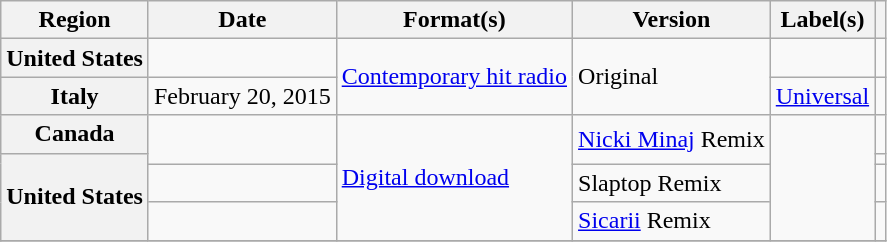<table class="wikitable plainrowheaders">
<tr>
<th scope="col">Region</th>
<th scope="col">Date</th>
<th scope="col">Format(s)</th>
<th scope="col">Version</th>
<th scope="col">Label(s)</th>
<th scope="col"></th>
</tr>
<tr>
<th scope="row">United States</th>
<td></td>
<td rowspan="2"><a href='#'>Contemporary hit radio</a></td>
<td rowspan="2">Original</td>
<td></td>
<td></td>
</tr>
<tr>
<th scope="row">Italy</th>
<td>February 20, 2015</td>
<td><a href='#'>Universal</a></td>
<td></td>
</tr>
<tr>
<th scope="row">Canada</th>
<td rowspan="2"></td>
<td rowspan="4"><a href='#'>Digital download</a></td>
<td rowspan="2"><a href='#'>Nicki Minaj</a> Remix</td>
<td rowspan="4"></td>
<td></td>
</tr>
<tr>
<th rowspan="3" scope="row">United States</th>
<td></td>
</tr>
<tr>
<td></td>
<td>Slaptop Remix</td>
<td></td>
</tr>
<tr>
<td></td>
<td><a href='#'>Sicarii</a> Remix</td>
<td></td>
</tr>
<tr>
</tr>
</table>
